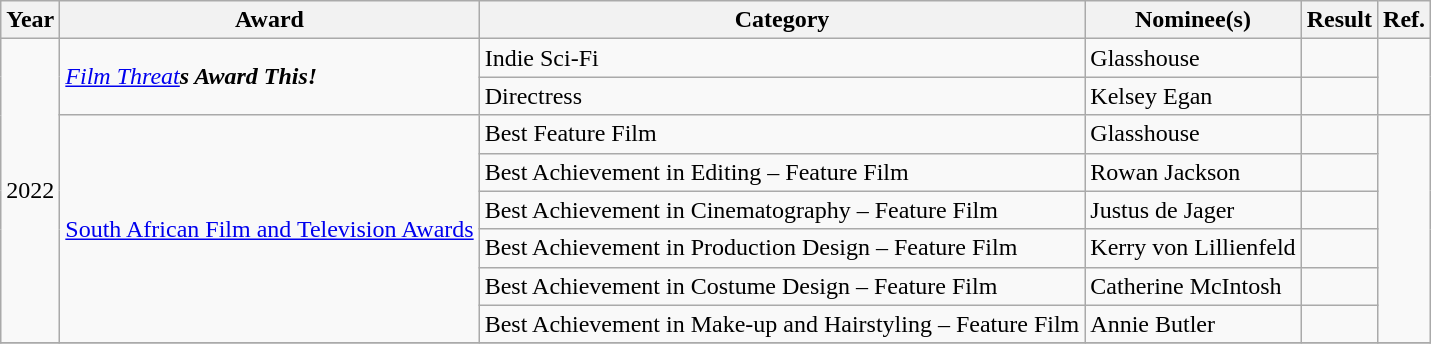<table class="wikitable">
<tr>
<th>Year</th>
<th>Award</th>
<th>Category</th>
<th>Nominee(s)</th>
<th>Result</th>
<th>Ref.</th>
</tr>
<tr>
<td rowspan="8">2022</td>
<td rowspan="2"><em><a href='#'>Film Threat</a><strong>s Award This!</td>
<td>Indie Sci-Fi</td>
<td></em>Glasshouse<em></td>
<td></td>
<td rowspan="2"></td>
</tr>
<tr>
<td>Directress</td>
<td>Kelsey Egan</td>
<td></td>
</tr>
<tr>
<td rowspan="6"><a href='#'>South African Film and Television Awards</a></td>
<td>Best Feature Film</td>
<td></em>Glasshouse<em></td>
<td></td>
<td rowspan="6"></td>
</tr>
<tr>
<td>Best Achievement in Editing – Feature Film</td>
<td>Rowan Jackson</td>
<td></td>
</tr>
<tr>
<td>Best Achievement in Cinematography – Feature Film</td>
<td>Justus de Jager</td>
<td></td>
</tr>
<tr>
<td>Best Achievement in Production Design – Feature Film</td>
<td>Kerry von Lillienfeld</td>
<td></td>
</tr>
<tr>
<td>Best Achievement in Costume Design – Feature Film</td>
<td>Catherine McIntosh</td>
<td></td>
</tr>
<tr>
<td>Best Achievement in Make-up and Hairstyling – Feature Film</td>
<td>Annie Butler</td>
<td></td>
</tr>
<tr>
</tr>
</table>
